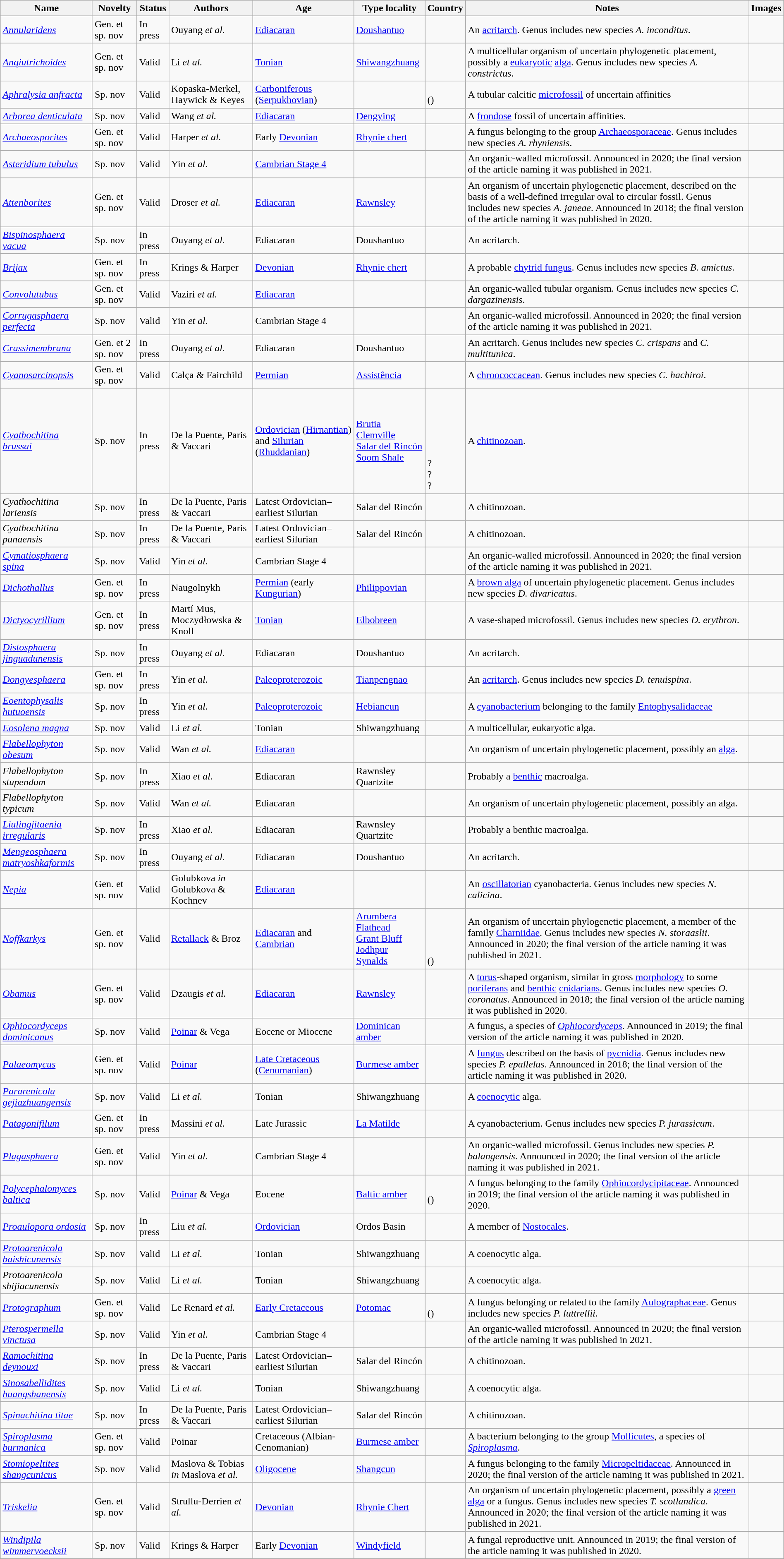<table class="wikitable sortable" align="center" width="100%">
<tr>
<th>Name</th>
<th>Novelty</th>
<th>Status</th>
<th>Authors</th>
<th>Age</th>
<th>Type locality</th>
<th>Country</th>
<th>Notes</th>
<th>Images</th>
</tr>
<tr>
<td><em><a href='#'>Annularidens</a></em></td>
<td>Gen. et sp. nov</td>
<td>In press</td>
<td>Ouyang <em>et al.</em></td>
<td><a href='#'>Ediacaran</a></td>
<td><a href='#'>Doushantuo</a></td>
<td></td>
<td>An <a href='#'>acritarch</a>. Genus includes new species <em>A. inconditus</em>.</td>
<td></td>
</tr>
<tr>
<td><em><a href='#'>Anqiutrichoides</a></em></td>
<td>Gen. et sp. nov</td>
<td>Valid</td>
<td>Li <em>et al.</em></td>
<td><a href='#'>Tonian</a></td>
<td><a href='#'>Shiwangzhuang</a></td>
<td></td>
<td>A multicellular organism of uncertain phylogenetic placement, possibly a <a href='#'>eukaryotic</a> <a href='#'>alga</a>. Genus includes new species <em>A. constrictus</em>.</td>
<td></td>
</tr>
<tr>
<td><em><a href='#'>Aphralysia anfracta</a></em></td>
<td>Sp. nov</td>
<td>Valid</td>
<td>Kopaska-Merkel, Haywick & Keyes</td>
<td><a href='#'>Carboniferous</a> (<a href='#'>Serpukhovian</a>)</td>
<td></td>
<td><br>()</td>
<td>A tubular calcitic <a href='#'>microfossil</a> of uncertain affinities</td>
<td></td>
</tr>
<tr>
<td><em><a href='#'>Arborea denticulata</a></em></td>
<td>Sp. nov</td>
<td>Valid</td>
<td>Wang <em>et al.</em></td>
<td><a href='#'>Ediacaran</a></td>
<td><a href='#'>Dengying</a></td>
<td></td>
<td>A <a href='#'>frondose</a> fossil of uncertain affinities.</td>
<td></td>
</tr>
<tr>
<td><em><a href='#'>Archaeosporites</a></em></td>
<td>Gen. et sp. nov</td>
<td>Valid</td>
<td>Harper <em>et al.</em></td>
<td>Early <a href='#'>Devonian</a></td>
<td><a href='#'>Rhynie chert</a></td>
<td></td>
<td>A fungus belonging to the group <a href='#'>Archaeosporaceae</a>. Genus includes new species <em>A. rhyniensis</em>.</td>
<td></td>
</tr>
<tr>
<td><em><a href='#'>Asteridium tubulus</a></em></td>
<td>Sp. nov</td>
<td>Valid</td>
<td>Yin <em>et al.</em></td>
<td><a href='#'>Cambrian Stage 4</a></td>
<td></td>
<td></td>
<td>An organic-walled microfossil. Announced in 2020; the final version of the article naming it was published in 2021.</td>
<td></td>
</tr>
<tr>
<td><em><a href='#'>Attenborites</a></em></td>
<td>Gen. et sp. nov</td>
<td>Valid</td>
<td>Droser <em>et al.</em></td>
<td><a href='#'>Ediacaran</a></td>
<td><a href='#'>Rawnsley</a></td>
<td></td>
<td>An organism of uncertain phylogenetic placement, described on the basis of a well-defined irregular oval to circular fossil. Genus includes new species <em>A. janeae</em>. Announced in 2018; the final version of the article naming it was published in 2020.</td>
<td></td>
</tr>
<tr>
<td><em><a href='#'>Bispinosphaera vacua</a></em></td>
<td>Sp. nov</td>
<td>In press</td>
<td>Ouyang <em>et al.</em></td>
<td>Ediacaran</td>
<td>Doushantuo</td>
<td></td>
<td>An acritarch.</td>
<td></td>
</tr>
<tr>
<td><em><a href='#'>Brijax</a></em></td>
<td>Gen. et sp. nov</td>
<td>In press</td>
<td>Krings & Harper</td>
<td><a href='#'>Devonian</a></td>
<td><a href='#'>Rhynie chert</a></td>
<td></td>
<td>A probable <a href='#'>chytrid fungus</a>. Genus includes new species <em>B. amictus</em>.</td>
<td></td>
</tr>
<tr>
<td><em><a href='#'>Convolutubus</a></em></td>
<td>Gen. et sp. nov</td>
<td>Valid</td>
<td>Vaziri <em>et al.</em></td>
<td><a href='#'>Ediacaran</a></td>
<td></td>
<td></td>
<td>An organic-walled tubular organism. Genus includes new species <em>C. dargazinensis</em>.</td>
<td></td>
</tr>
<tr>
<td><em><a href='#'>Corrugasphaera perfecta</a></em></td>
<td>Sp. nov</td>
<td>Valid</td>
<td>Yin <em>et al.</em></td>
<td>Cambrian Stage 4</td>
<td></td>
<td></td>
<td>An organic-walled microfossil. Announced in 2020; the final version of the article naming it was published in 2021.</td>
<td></td>
</tr>
<tr>
<td><em><a href='#'>Crassimembrana</a></em></td>
<td>Gen. et 2 sp. nov</td>
<td>In press</td>
<td>Ouyang <em>et al.</em></td>
<td>Ediacaran</td>
<td>Doushantuo</td>
<td></td>
<td>An acritarch. Genus includes new species <em>C. crispans</em> and <em>C. multitunica</em>.</td>
<td></td>
</tr>
<tr>
<td><em><a href='#'>Cyanosarcinopsis</a></em></td>
<td>Gen. et sp. nov</td>
<td>Valid</td>
<td>Calça & Fairchild</td>
<td><a href='#'>Permian</a></td>
<td><a href='#'>Assistência</a></td>
<td></td>
<td>A <a href='#'>chroococcacean</a>. Genus includes new species <em>C. hachiroi</em>.</td>
<td></td>
</tr>
<tr>
<td><em><a href='#'>Cyathochitina brussai</a></em></td>
<td>Sp. nov</td>
<td>In press</td>
<td>De la Puente, Paris & Vaccari</td>
<td><a href='#'>Ordovician</a> (<a href='#'>Hirnantian</a>) and <a href='#'>Silurian</a> (<a href='#'>Rhuddanian</a>)</td>
<td><a href='#'>Brutia</a><br><a href='#'>Clemville</a><br><a href='#'>Salar del Rincón</a><br><a href='#'>Soom Shale</a></td>
<td><br><br><br><br><br><br>?<br>?<br>?</td>
<td>A <a href='#'>chitinozoan</a>.</td>
<td></td>
</tr>
<tr>
<td><em>Cyathochitina lariensis</em></td>
<td>Sp. nov</td>
<td>In press</td>
<td>De la Puente, Paris & Vaccari</td>
<td>Latest Ordovician–earliest Silurian</td>
<td>Salar del Rincón</td>
<td></td>
<td>A chitinozoan.</td>
<td></td>
</tr>
<tr>
<td><em>Cyathochitina punaensis</em></td>
<td>Sp. nov</td>
<td>In press</td>
<td>De la Puente, Paris & Vaccari</td>
<td>Latest Ordovician–earliest Silurian</td>
<td>Salar del Rincón</td>
<td></td>
<td>A chitinozoan.</td>
<td></td>
</tr>
<tr>
<td><em><a href='#'>Cymatiosphaera spina</a></em></td>
<td>Sp. nov</td>
<td>Valid</td>
<td>Yin <em>et al.</em></td>
<td>Cambrian Stage 4</td>
<td></td>
<td></td>
<td>An organic-walled microfossil. Announced in 2020; the final version of the article naming it was published in 2021.</td>
<td></td>
</tr>
<tr>
<td><em><a href='#'>Dichothallus</a></em></td>
<td>Gen. et sp. nov</td>
<td>In press</td>
<td>Naugolnykh</td>
<td><a href='#'>Permian</a> (early <a href='#'>Kungurian</a>)</td>
<td><a href='#'>Philippovian</a></td>
<td></td>
<td>A <a href='#'>brown alga</a> of uncertain phylogenetic placement. Genus includes new species <em>D. divaricatus</em>.</td>
<td></td>
</tr>
<tr>
<td><em><a href='#'>Dictyocyrillium</a></em></td>
<td>Gen. et sp. nov</td>
<td>In press</td>
<td>Martí Mus, Moczydłowska & Knoll</td>
<td><a href='#'>Tonian</a></td>
<td><a href='#'>Elbobreen</a></td>
<td></td>
<td>A vase-shaped microfossil. Genus includes new species <em>D. erythron</em>.</td>
<td></td>
</tr>
<tr>
<td><em><a href='#'>Distosphaera jinguadunensis</a></em></td>
<td>Sp. nov</td>
<td>In press</td>
<td>Ouyang <em>et al.</em></td>
<td>Ediacaran</td>
<td>Doushantuo</td>
<td></td>
<td>An acritarch.</td>
<td></td>
</tr>
<tr>
<td><em><a href='#'>Dongyesphaera</a></em></td>
<td>Gen. et sp. nov</td>
<td>In press</td>
<td>Yin <em>et al.</em></td>
<td><a href='#'>Paleoproterozoic</a></td>
<td><a href='#'>Tianpengnao</a></td>
<td></td>
<td>An <a href='#'>acritarch</a>. Genus includes new species <em>D. tenuispina</em>.</td>
<td></td>
</tr>
<tr>
<td><em><a href='#'>Eoentophysalis hutuoensis</a></em></td>
<td>Sp. nov</td>
<td>In press</td>
<td>Yin <em>et al.</em></td>
<td><a href='#'>Paleoproterozoic</a></td>
<td><a href='#'>Hebiancun</a></td>
<td></td>
<td>A <a href='#'>cyanobacterium</a> belonging to the family <a href='#'>Entophysalidaceae</a></td>
<td></td>
</tr>
<tr>
<td><em><a href='#'>Eosolena magna</a></em></td>
<td>Sp. nov</td>
<td>Valid</td>
<td>Li <em>et al.</em></td>
<td>Tonian</td>
<td>Shiwangzhuang</td>
<td></td>
<td>A multicellular, eukaryotic alga.</td>
<td></td>
</tr>
<tr>
<td><em><a href='#'>Flabellophyton obesum</a></em></td>
<td>Sp. nov</td>
<td>Valid</td>
<td>Wan <em>et al.</em></td>
<td><a href='#'>Ediacaran</a></td>
<td></td>
<td></td>
<td>An organism of uncertain phylogenetic placement, possibly an <a href='#'>alga</a>.</td>
<td></td>
</tr>
<tr>
<td><em>Flabellophyton stupendum</em></td>
<td>Sp. nov</td>
<td>In press</td>
<td>Xiao <em>et al.</em></td>
<td>Ediacaran</td>
<td>Rawnsley Quartzite</td>
<td></td>
<td>Probably a <a href='#'>benthic</a> macroalga.</td>
<td></td>
</tr>
<tr>
<td><em>Flabellophyton typicum</em></td>
<td>Sp. nov</td>
<td>Valid</td>
<td>Wan <em>et al.</em></td>
<td>Ediacaran</td>
<td></td>
<td></td>
<td>An organism of uncertain phylogenetic placement, possibly an alga.</td>
<td></td>
</tr>
<tr>
<td><em><a href='#'>Liulingjitaenia irregularis</a></em></td>
<td>Sp. nov</td>
<td>In press</td>
<td>Xiao <em>et al.</em></td>
<td>Ediacaran</td>
<td>Rawnsley Quartzite</td>
<td></td>
<td>Probably a benthic macroalga.</td>
<td></td>
</tr>
<tr>
<td><em><a href='#'>Mengeosphaera matryoshkaformis</a></em></td>
<td>Sp. nov</td>
<td>In press</td>
<td>Ouyang <em>et al.</em></td>
<td>Ediacaran</td>
<td>Doushantuo</td>
<td></td>
<td>An acritarch.</td>
<td></td>
</tr>
<tr>
<td><em><a href='#'>Nepia</a></em></td>
<td>Gen. et sp. nov</td>
<td>Valid</td>
<td>Golubkova <em>in</em> Golubkova & Kochnev</td>
<td><a href='#'>Ediacaran</a></td>
<td></td>
<td></td>
<td>An <a href='#'>oscillatorian</a> cyanobacteria. Genus includes new species <em>N. calicina</em>.</td>
<td></td>
</tr>
<tr>
<td><em><a href='#'>Noffkarkys</a></em></td>
<td>Gen. et sp. nov</td>
<td>Valid</td>
<td><a href='#'>Retallack</a> & Broz</td>
<td><a href='#'>Ediacaran</a> and <a href='#'>Cambrian</a></td>
<td><a href='#'>Arumbera</a><br><a href='#'>Flathead</a><br><a href='#'>Grant Bluff</a><br><a href='#'>Jodhpur</a><br><a href='#'>Synalds</a></td>
<td><br><br><br><br>()</td>
<td>An organism of uncertain phylogenetic placement, a member of the family <a href='#'>Charniidae</a>. Genus includes new species <em>N. storaaslii</em>. Announced in 2020; the final version of the article naming it was published in 2021.</td>
<td></td>
</tr>
<tr>
<td><em><a href='#'>Obamus</a></em></td>
<td>Gen. et sp. nov</td>
<td>Valid</td>
<td>Dzaugis <em>et al.</em></td>
<td><a href='#'>Ediacaran</a></td>
<td><a href='#'>Rawnsley</a></td>
<td></td>
<td>A <a href='#'>torus</a>-shaped organism, similar in gross <a href='#'>morphology</a> to some <a href='#'>poriferans</a> and <a href='#'>benthic</a> <a href='#'>cnidarians</a>. Genus includes new species <em>O. coronatus</em>. Announced in 2018; the final version of the article naming it was published in 2020.</td>
<td></td>
</tr>
<tr>
<td><em><a href='#'>Ophiocordyceps dominicanus</a></em></td>
<td>Sp. nov</td>
<td>Valid</td>
<td><a href='#'>Poinar</a> & Vega</td>
<td>Eocene or Miocene</td>
<td><a href='#'>Dominican amber</a></td>
<td></td>
<td>A fungus, a species of <em><a href='#'>Ophiocordyceps</a></em>. Announced in 2019; the final version of the article naming it was published in 2020.</td>
<td></td>
</tr>
<tr>
<td><em><a href='#'>Palaeomycus</a></em></td>
<td>Gen. et sp. nov</td>
<td>Valid</td>
<td><a href='#'>Poinar</a></td>
<td><a href='#'>Late Cretaceous</a> (<a href='#'>Cenomanian</a>)</td>
<td><a href='#'>Burmese amber</a></td>
<td></td>
<td>A <a href='#'>fungus</a> described on the basis of <a href='#'>pycnidia</a>. Genus includes new species <em>P. epallelus</em>. Announced in 2018; the final version of the article naming it was published in 2020.</td>
<td></td>
</tr>
<tr>
<td><em><a href='#'>Pararenicola gejiazhuangensis</a></em></td>
<td>Sp. nov</td>
<td>Valid</td>
<td>Li <em>et al.</em></td>
<td>Tonian</td>
<td>Shiwangzhuang</td>
<td></td>
<td>A <a href='#'>coenocytic</a> alga.</td>
<td></td>
</tr>
<tr>
<td><em><a href='#'>Patagonifilum</a></em></td>
<td>Gen. et sp. nov</td>
<td>In press</td>
<td>Massini <em>et al.</em></td>
<td>Late Jurassic</td>
<td><a href='#'>La Matilde</a></td>
<td></td>
<td>A cyanobacterium. Genus includes new species <em>P. jurassicum</em>.</td>
<td></td>
</tr>
<tr>
<td><em><a href='#'>Plagasphaera</a></em></td>
<td>Gen. et sp. nov</td>
<td>Valid</td>
<td>Yin <em>et al.</em></td>
<td>Cambrian Stage 4</td>
<td></td>
<td></td>
<td>An organic-walled microfossil. Genus includes new species <em>P. balangensis</em>. Announced in 2020; the final version of the article naming it was published in 2021.</td>
<td></td>
</tr>
<tr>
<td><em><a href='#'>Polycephalomyces baltica</a></em></td>
<td>Sp. nov</td>
<td>Valid</td>
<td><a href='#'>Poinar</a> & Vega</td>
<td>Eocene</td>
<td><a href='#'>Baltic amber</a></td>
<td><br>()</td>
<td>A fungus belonging to the family <a href='#'>Ophiocordycipitaceae</a>. Announced in 2019; the final version of the article naming it was published in 2020.</td>
<td></td>
</tr>
<tr>
<td><em><a href='#'>Proaulopora ordosia</a></em></td>
<td>Sp. nov</td>
<td>In press</td>
<td>Liu <em>et al.</em></td>
<td><a href='#'>Ordovician</a></td>
<td>Ordos Basin</td>
<td></td>
<td>A member of <a href='#'>Nostocales</a>.</td>
<td></td>
</tr>
<tr>
<td><em><a href='#'>Protoarenicola baishicunensis</a></em></td>
<td>Sp. nov</td>
<td>Valid</td>
<td>Li <em>et al.</em></td>
<td>Tonian</td>
<td>Shiwangzhuang</td>
<td></td>
<td>A coenocytic alga.</td>
<td></td>
</tr>
<tr>
<td><em>Protoarenicola shijiacunensis</em></td>
<td>Sp. nov</td>
<td>Valid</td>
<td>Li <em>et al.</em></td>
<td>Tonian</td>
<td>Shiwangzhuang</td>
<td></td>
<td>A coenocytic alga.</td>
<td></td>
</tr>
<tr>
<td><em><a href='#'>Protographum</a></em></td>
<td>Gen. et sp. nov</td>
<td>Valid</td>
<td>Le Renard <em>et al.</em></td>
<td><a href='#'>Early Cretaceous</a></td>
<td><a href='#'>Potomac</a></td>
<td><br>()</td>
<td>A fungus belonging or related to the family <a href='#'>Aulographaceae</a>. Genus includes new species <em>P. luttrellii</em>.</td>
<td></td>
</tr>
<tr>
<td><em><a href='#'>Pterospermella vinctusa</a></em></td>
<td>Sp. nov</td>
<td>Valid</td>
<td>Yin <em>et al.</em></td>
<td>Cambrian Stage 4</td>
<td></td>
<td></td>
<td>An organic-walled microfossil. Announced in 2020; the final version of the article naming it was published in 2021.</td>
<td></td>
</tr>
<tr>
<td><em><a href='#'>Ramochitina deynouxi</a></em></td>
<td>Sp. nov</td>
<td>In press</td>
<td>De la Puente, Paris & Vaccari</td>
<td>Latest Ordovician–earliest Silurian</td>
<td>Salar del Rincón</td>
<td><br></td>
<td>A chitinozoan.</td>
<td></td>
</tr>
<tr>
<td><em><a href='#'>Sinosabellidites huangshanensis</a></em></td>
<td>Sp. nov</td>
<td>Valid</td>
<td>Li <em>et al.</em></td>
<td>Tonian</td>
<td>Shiwangzhuang</td>
<td></td>
<td>A coenocytic alga.</td>
<td></td>
</tr>
<tr>
<td><em><a href='#'>Spinachitina titae</a></em></td>
<td>Sp. nov</td>
<td>In press</td>
<td>De la Puente, Paris & Vaccari</td>
<td>Latest Ordovician–earliest Silurian</td>
<td>Salar del Rincón</td>
<td></td>
<td>A chitinozoan.</td>
<td></td>
</tr>
<tr>
<td><em><a href='#'>Spiroplasma burmanica</a></em></td>
<td>Gen. et sp. nov</td>
<td>Valid</td>
<td>Poinar</td>
<td>Cretaceous (Albian-Cenomanian)</td>
<td><a href='#'>Burmese amber</a></td>
<td></td>
<td>A bacterium belonging to the group <a href='#'>Mollicutes</a>, a species of <em><a href='#'>Spiroplasma</a></em>.</td>
<td></td>
</tr>
<tr>
<td><em><a href='#'>Stomiopeltites shangcunicus</a></em></td>
<td>Sp. nov</td>
<td>Valid</td>
<td>Maslova & Tobias <em>in</em> Maslova <em>et al.</em></td>
<td><a href='#'>Oligocene</a></td>
<td><a href='#'>Shangcun</a></td>
<td></td>
<td>A fungus belonging to the family <a href='#'>Micropeltidaceae</a>. Announced in 2020; the final version of the article naming it was published in 2021.</td>
<td></td>
</tr>
<tr>
<td><em><a href='#'>Triskelia</a></em></td>
<td>Gen. et sp. nov</td>
<td>Valid</td>
<td>Strullu-Derrien <em>et al.</em></td>
<td><a href='#'>Devonian</a></td>
<td><a href='#'>Rhynie Chert</a></td>
<td></td>
<td>An organism of uncertain phylogenetic placement, possibly a <a href='#'>green alga</a> or a fungus. Genus includes new species <em>T. scotlandica</em>. Announced in 2020; the final version of the article naming it was published in 2021.</td>
<td></td>
</tr>
<tr>
<td><em><a href='#'>Windipila wimmervoecksii</a></em></td>
<td>Sp. nov</td>
<td>Valid</td>
<td>Krings & Harper</td>
<td>Early <a href='#'>Devonian</a></td>
<td><a href='#'>Windyfield</a></td>
<td></td>
<td>A fungal reproductive unit. Announced in 2019; the final version of the article naming it was published in 2020.</td>
<td></td>
</tr>
<tr>
</tr>
</table>
